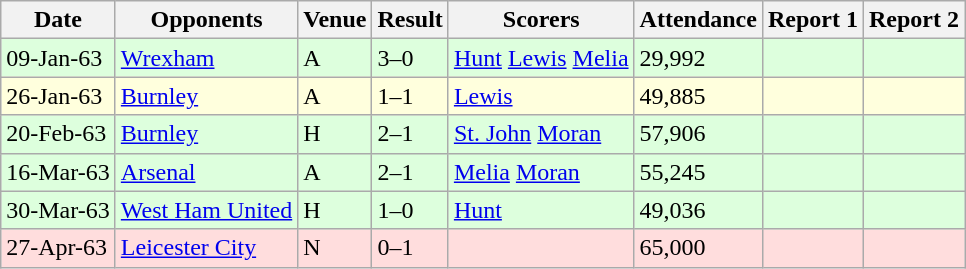<table class=wikitable>
<tr>
<th>Date</th>
<th>Opponents</th>
<th>Venue</th>
<th>Result</th>
<th>Scorers</th>
<th>Attendance</th>
<th>Report 1</th>
<th>Report 2</th>
</tr>
<tr bgcolor="#ddffdd">
<td>09-Jan-63</td>
<td><a href='#'>Wrexham</a></td>
<td>A</td>
<td>3–0</td>
<td><a href='#'>Hunt</a>  <a href='#'>Lewis</a>  <a href='#'>Melia</a> </td>
<td>29,992</td>
<td></td>
<td></td>
</tr>
<tr bgcolor="#ffffdd">
<td>26-Jan-63</td>
<td><a href='#'>Burnley</a></td>
<td>A</td>
<td>1–1</td>
<td><a href='#'>Lewis</a> </td>
<td>49,885</td>
<td></td>
<td></td>
</tr>
<tr bgcolor="#ddffdd">
<td>20-Feb-63</td>
<td><a href='#'>Burnley</a></td>
<td>H</td>
<td>2–1</td>
<td><a href='#'>St. John</a>  <a href='#'>Moran</a> </td>
<td>57,906</td>
<td></td>
<td></td>
</tr>
<tr bgcolor="#ddffdd">
<td>16-Mar-63</td>
<td><a href='#'>Arsenal</a></td>
<td>A</td>
<td>2–1</td>
<td><a href='#'>Melia</a>  <a href='#'>Moran</a> </td>
<td>55,245</td>
<td></td>
<td></td>
</tr>
<tr bgcolor="#ddffdd">
<td>30-Mar-63</td>
<td><a href='#'>West Ham United</a></td>
<td>H</td>
<td>1–0</td>
<td><a href='#'>Hunt</a> </td>
<td>49,036</td>
<td></td>
<td></td>
</tr>
<tr bgcolor="#ffdddd">
<td>27-Apr-63</td>
<td><a href='#'>Leicester City</a></td>
<td>N</td>
<td>0–1</td>
<td></td>
<td>65,000</td>
<td></td>
<td></td>
</tr>
</table>
